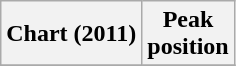<table class="wikitable plainrowheaders" style="text-align:center;" border="1">
<tr>
<th scope="col">Chart (2011)</th>
<th scope="col">Peak<br>position</th>
</tr>
<tr>
</tr>
</table>
